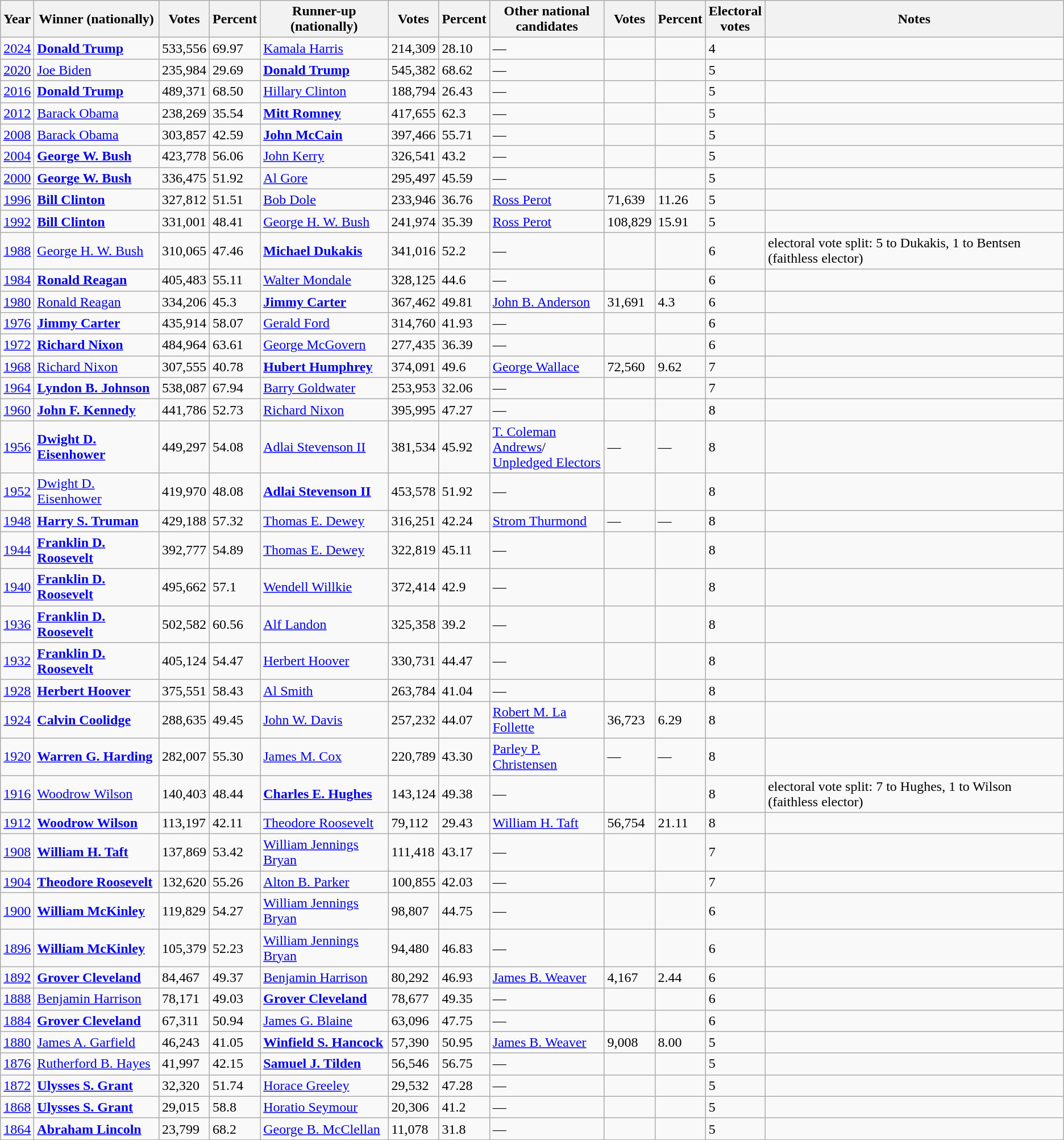<table class="wikitable sortable">
<tr>
<th data-sort-type="number">Year</th>
<th>Winner (nationally)</th>
<th data-sort-type="number">Votes</th>
<th data-sort-type="number">Percent</th>
<th>Runner-up (nationally)</th>
<th data-sort-type="number">Votes</th>
<th data-sort-type="number">Percent</th>
<th>Other national<br>candidates</th>
<th data-sort-type="number">Votes</th>
<th data-sort-type="number">Percent</th>
<th data-sort-type="number">Electoral<br>votes</th>
<th class="unsortable">Notes</th>
</tr>
<tr>
<td><a href='#'>2024</a></td>
<td><strong><a href='#'>Donald Trump</a></strong></td>
<td>533,556</td>
<td>69.97</td>
<td><a href='#'>Kamala Harris</a></td>
<td>214,309</td>
<td>28.10</td>
<td>—</td>
<td></td>
<td></td>
<td>4</td>
<td></td>
</tr>
<tr>
<td><a href='#'>2020</a></td>
<td><a href='#'>Joe Biden</a></td>
<td>235,984</td>
<td>29.69</td>
<td><strong><a href='#'>Donald Trump</a></strong></td>
<td>545,382</td>
<td>68.62</td>
<td>—</td>
<td></td>
<td></td>
<td>5</td>
<td></td>
</tr>
<tr>
<td><a href='#'>2016</a></td>
<td><strong><a href='#'>Donald Trump</a></strong></td>
<td>489,371</td>
<td>68.50</td>
<td><a href='#'>Hillary Clinton</a></td>
<td>188,794</td>
<td>26.43</td>
<td>—</td>
<td></td>
<td></td>
<td>5</td>
<td></td>
</tr>
<tr>
<td><a href='#'>2012</a></td>
<td><a href='#'>Barack Obama</a></td>
<td>238,269</td>
<td>35.54</td>
<td><strong><a href='#'>Mitt Romney</a></strong></td>
<td>417,655</td>
<td>62.3</td>
<td>—</td>
<td></td>
<td></td>
<td>5</td>
<td></td>
</tr>
<tr>
<td><a href='#'>2008</a></td>
<td><a href='#'>Barack Obama</a></td>
<td>303,857</td>
<td>42.59</td>
<td><strong><a href='#'>John McCain</a></strong></td>
<td>397,466</td>
<td>55.71</td>
<td>—</td>
<td></td>
<td></td>
<td>5</td>
<td></td>
</tr>
<tr>
<td><a href='#'>2004</a></td>
<td><strong><a href='#'>George W. Bush</a></strong></td>
<td>423,778</td>
<td>56.06</td>
<td><a href='#'>John Kerry</a></td>
<td>326,541</td>
<td>43.2</td>
<td>—</td>
<td></td>
<td></td>
<td>5</td>
<td></td>
</tr>
<tr>
<td><a href='#'>2000</a></td>
<td><strong><a href='#'>George W. Bush</a></strong></td>
<td>336,475</td>
<td>51.92</td>
<td><a href='#'>Al Gore</a></td>
<td>295,497</td>
<td>45.59</td>
<td>—</td>
<td></td>
<td></td>
<td>5</td>
<td></td>
</tr>
<tr>
<td><a href='#'>1996</a></td>
<td><strong><a href='#'>Bill Clinton</a></strong></td>
<td>327,812</td>
<td>51.51</td>
<td><a href='#'>Bob Dole</a></td>
<td>233,946</td>
<td>36.76</td>
<td><a href='#'>Ross Perot</a></td>
<td>71,639</td>
<td>11.26</td>
<td>5</td>
<td></td>
</tr>
<tr>
<td><a href='#'>1992</a></td>
<td><strong><a href='#'>Bill Clinton</a></strong></td>
<td>331,001</td>
<td>48.41</td>
<td><a href='#'>George H. W. Bush</a></td>
<td>241,974</td>
<td>35.39</td>
<td><a href='#'>Ross Perot</a></td>
<td>108,829</td>
<td>15.91</td>
<td>5</td>
<td></td>
</tr>
<tr>
<td><a href='#'>1988</a></td>
<td><a href='#'>George H. W. Bush</a></td>
<td>310,065</td>
<td>47.46</td>
<td><strong><a href='#'>Michael Dukakis</a></strong></td>
<td>341,016</td>
<td>52.2</td>
<td>—</td>
<td></td>
<td></td>
<td>6</td>
<td>electoral vote split: 5 to Dukakis, 1 to Bentsen (faithless elector)</td>
</tr>
<tr>
<td><a href='#'>1984</a></td>
<td><strong><a href='#'>Ronald Reagan</a></strong></td>
<td>405,483</td>
<td>55.11</td>
<td><a href='#'>Walter Mondale</a></td>
<td>328,125</td>
<td>44.6</td>
<td>—</td>
<td></td>
<td></td>
<td>6</td>
<td></td>
</tr>
<tr>
<td><a href='#'>1980</a></td>
<td><a href='#'>Ronald Reagan</a></td>
<td>334,206</td>
<td>45.3</td>
<td><strong><a href='#'>Jimmy Carter</a></strong></td>
<td>367,462</td>
<td>49.81</td>
<td><a href='#'>John B. Anderson</a></td>
<td>31,691</td>
<td>4.3</td>
<td>6</td>
<td></td>
</tr>
<tr>
<td><a href='#'>1976</a></td>
<td><strong><a href='#'>Jimmy Carter</a></strong></td>
<td>435,914</td>
<td>58.07</td>
<td><a href='#'>Gerald Ford</a></td>
<td>314,760</td>
<td>41.93</td>
<td>—</td>
<td></td>
<td></td>
<td>6</td>
<td></td>
</tr>
<tr>
<td><a href='#'>1972</a></td>
<td><strong><a href='#'>Richard Nixon</a></strong></td>
<td>484,964</td>
<td>63.61</td>
<td><a href='#'>George McGovern</a></td>
<td>277,435</td>
<td>36.39</td>
<td>—</td>
<td></td>
<td></td>
<td>6</td>
<td></td>
</tr>
<tr>
<td><a href='#'>1968</a></td>
<td><a href='#'>Richard Nixon</a></td>
<td>307,555</td>
<td>40.78</td>
<td><strong><a href='#'>Hubert Humphrey</a></strong></td>
<td>374,091</td>
<td>49.6</td>
<td><a href='#'>George Wallace</a></td>
<td>72,560</td>
<td>9.62</td>
<td>7</td>
<td></td>
</tr>
<tr>
<td><a href='#'>1964</a></td>
<td><strong><a href='#'>Lyndon B. Johnson</a></strong></td>
<td>538,087</td>
<td>67.94</td>
<td><a href='#'>Barry Goldwater</a></td>
<td>253,953</td>
<td>32.06</td>
<td>—</td>
<td></td>
<td></td>
<td>7</td>
<td></td>
</tr>
<tr>
<td><a href='#'>1960</a></td>
<td><strong><a href='#'>John F. Kennedy</a></strong></td>
<td>441,786</td>
<td>52.73</td>
<td><a href='#'>Richard Nixon</a></td>
<td>395,995</td>
<td>47.27</td>
<td>—</td>
<td></td>
<td></td>
<td>8</td>
<td></td>
</tr>
<tr>
<td><a href='#'>1956</a></td>
<td><strong><a href='#'>Dwight D. Eisenhower</a></strong></td>
<td>449,297</td>
<td>54.08</td>
<td><a href='#'>Adlai Stevenson II</a></td>
<td>381,534</td>
<td>45.92</td>
<td><a href='#'>T. Coleman Andrews</a>/<br><a href='#'>Unpledged Electors</a></td>
<td>—</td>
<td>—</td>
<td>8</td>
<td></td>
</tr>
<tr>
<td><a href='#'>1952</a></td>
<td><a href='#'>Dwight D. Eisenhower</a></td>
<td>419,970</td>
<td>48.08</td>
<td><strong><a href='#'>Adlai Stevenson II</a></strong></td>
<td>453,578</td>
<td>51.92</td>
<td>—</td>
<td></td>
<td></td>
<td>8</td>
<td></td>
</tr>
<tr>
<td><a href='#'>1948</a></td>
<td><strong><a href='#'>Harry S. Truman</a></strong></td>
<td>429,188</td>
<td>57.32</td>
<td><a href='#'>Thomas E. Dewey</a></td>
<td>316,251</td>
<td>42.24</td>
<td><a href='#'>Strom Thurmond</a></td>
<td>—</td>
<td>—</td>
<td>8</td>
<td></td>
</tr>
<tr>
<td><a href='#'>1944</a></td>
<td><strong><a href='#'>Franklin D. Roosevelt</a></strong></td>
<td>392,777</td>
<td>54.89</td>
<td><a href='#'>Thomas E. Dewey</a></td>
<td>322,819</td>
<td>45.11</td>
<td>—</td>
<td></td>
<td></td>
<td>8</td>
<td></td>
</tr>
<tr>
<td><a href='#'>1940</a></td>
<td><strong><a href='#'>Franklin D. Roosevelt</a></strong></td>
<td>495,662</td>
<td>57.1</td>
<td><a href='#'>Wendell Willkie</a></td>
<td>372,414</td>
<td>42.9</td>
<td>—</td>
<td></td>
<td></td>
<td>8</td>
<td></td>
</tr>
<tr>
<td><a href='#'>1936</a></td>
<td><strong><a href='#'>Franklin D. Roosevelt</a></strong></td>
<td>502,582</td>
<td>60.56</td>
<td><a href='#'>Alf Landon</a></td>
<td>325,358</td>
<td>39.2</td>
<td>—</td>
<td></td>
<td></td>
<td>8</td>
<td></td>
</tr>
<tr>
<td><a href='#'>1932</a></td>
<td><strong><a href='#'>Franklin D. Roosevelt</a></strong></td>
<td>405,124</td>
<td>54.47</td>
<td><a href='#'>Herbert Hoover</a></td>
<td>330,731</td>
<td>44.47</td>
<td>—</td>
<td></td>
<td></td>
<td>8</td>
<td></td>
</tr>
<tr>
<td><a href='#'>1928</a></td>
<td><strong><a href='#'>Herbert Hoover</a></strong></td>
<td>375,551</td>
<td>58.43</td>
<td><a href='#'>Al Smith</a></td>
<td>263,784</td>
<td>41.04</td>
<td>—</td>
<td></td>
<td></td>
<td>8</td>
<td></td>
</tr>
<tr>
<td><a href='#'>1924</a></td>
<td><strong><a href='#'>Calvin Coolidge</a></strong></td>
<td>288,635</td>
<td>49.45</td>
<td><a href='#'>John W. Davis</a></td>
<td>257,232</td>
<td>44.07</td>
<td><a href='#'>Robert M. La Follette</a></td>
<td>36,723</td>
<td>6.29</td>
<td>8</td>
<td></td>
</tr>
<tr>
<td><a href='#'>1920</a></td>
<td><strong><a href='#'>Warren G. Harding</a></strong></td>
<td>282,007</td>
<td>55.30</td>
<td><a href='#'>James M. Cox</a></td>
<td>220,789</td>
<td>43.30</td>
<td><a href='#'>Parley P. Christensen</a></td>
<td>—</td>
<td>—</td>
<td>8</td>
<td></td>
</tr>
<tr>
<td><a href='#'>1916</a></td>
<td><a href='#'>Woodrow Wilson</a></td>
<td>140,403</td>
<td>48.44</td>
<td><strong><a href='#'>Charles E. Hughes</a></strong></td>
<td>143,124</td>
<td>49.38</td>
<td>—</td>
<td></td>
<td></td>
<td>8</td>
<td>electoral vote split: 7 to Hughes, 1 to Wilson (faithless elector)</td>
</tr>
<tr>
<td><a href='#'>1912</a></td>
<td><strong><a href='#'>Woodrow Wilson</a></strong></td>
<td>113,197</td>
<td>42.11</td>
<td><a href='#'>Theodore Roosevelt</a></td>
<td>79,112</td>
<td>29.43</td>
<td><a href='#'>William H. Taft</a></td>
<td>56,754</td>
<td>21.11</td>
<td>8</td>
<td></td>
</tr>
<tr>
<td><a href='#'>1908</a></td>
<td><strong><a href='#'>William H. Taft</a></strong></td>
<td>137,869</td>
<td>53.42</td>
<td><a href='#'>William Jennings Bryan</a></td>
<td>111,418</td>
<td>43.17</td>
<td>—</td>
<td></td>
<td></td>
<td>7</td>
<td></td>
</tr>
<tr>
<td><a href='#'>1904</a></td>
<td><strong><a href='#'>Theodore Roosevelt</a></strong></td>
<td>132,620</td>
<td>55.26</td>
<td><a href='#'>Alton B. Parker</a></td>
<td>100,855</td>
<td>42.03</td>
<td>—</td>
<td></td>
<td></td>
<td>7</td>
<td></td>
</tr>
<tr>
<td><a href='#'>1900</a></td>
<td><strong><a href='#'>William McKinley</a></strong></td>
<td>119,829</td>
<td>54.27</td>
<td><a href='#'>William Jennings Bryan</a></td>
<td>98,807</td>
<td>44.75</td>
<td>—</td>
<td></td>
<td></td>
<td>6</td>
<td></td>
</tr>
<tr>
<td><a href='#'>1896</a></td>
<td><strong><a href='#'>William McKinley</a></strong></td>
<td>105,379</td>
<td>52.23</td>
<td><a href='#'>William Jennings Bryan</a></td>
<td>94,480</td>
<td>46.83</td>
<td>—</td>
<td></td>
<td></td>
<td>6</td>
<td></td>
</tr>
<tr>
<td><a href='#'>1892</a></td>
<td><strong><a href='#'>Grover Cleveland</a></strong></td>
<td>84,467</td>
<td>49.37</td>
<td><a href='#'>Benjamin Harrison</a></td>
<td>80,292</td>
<td>46.93</td>
<td><a href='#'>James B. Weaver</a></td>
<td>4,167</td>
<td>2.44</td>
<td>6</td>
<td></td>
</tr>
<tr>
<td><a href='#'>1888</a></td>
<td><a href='#'>Benjamin Harrison</a></td>
<td>78,171</td>
<td>49.03</td>
<td><strong><a href='#'>Grover Cleveland</a></strong></td>
<td>78,677</td>
<td>49.35</td>
<td>—</td>
<td></td>
<td></td>
<td>6</td>
<td></td>
</tr>
<tr>
<td><a href='#'>1884</a></td>
<td><strong><a href='#'>Grover Cleveland</a></strong></td>
<td>67,311</td>
<td>50.94</td>
<td><a href='#'>James G. Blaine</a></td>
<td>63,096</td>
<td>47.75</td>
<td>—</td>
<td></td>
<td></td>
<td>6</td>
<td></td>
</tr>
<tr>
<td><a href='#'>1880</a></td>
<td><a href='#'>James A. Garfield</a></td>
<td>46,243</td>
<td>41.05</td>
<td><strong><a href='#'>Winfield S. Hancock</a></strong></td>
<td>57,390</td>
<td>50.95</td>
<td><a href='#'>James B. Weaver</a></td>
<td>9,008</td>
<td>8.00</td>
<td>5</td>
<td></td>
</tr>
<tr>
<td><a href='#'>1876</a></td>
<td><a href='#'>Rutherford B. Hayes</a></td>
<td>41,997</td>
<td>42.15</td>
<td><strong><a href='#'>Samuel J. Tilden</a></strong></td>
<td>56,546</td>
<td>56.75</td>
<td>—</td>
<td></td>
<td></td>
<td>5</td>
<td></td>
</tr>
<tr>
<td><a href='#'>1872</a></td>
<td><strong><a href='#'>Ulysses S. Grant</a></strong></td>
<td>32,320</td>
<td>51.74</td>
<td><a href='#'>Horace Greeley</a></td>
<td>29,532</td>
<td>47.28</td>
<td>—</td>
<td></td>
<td></td>
<td>5</td>
<td></td>
</tr>
<tr>
<td><a href='#'>1868</a></td>
<td><strong><a href='#'>Ulysses S. Grant</a></strong></td>
<td>29,015</td>
<td>58.8</td>
<td><a href='#'>Horatio Seymour</a></td>
<td>20,306</td>
<td>41.2</td>
<td>—</td>
<td></td>
<td></td>
<td>5</td>
<td></td>
</tr>
<tr>
<td><a href='#'>1864</a></td>
<td><strong><a href='#'>Abraham Lincoln</a></strong></td>
<td>23,799</td>
<td>68.2</td>
<td><a href='#'>George B. McClellan</a></td>
<td>11,078</td>
<td>31.8</td>
<td>—</td>
<td></td>
<td></td>
<td>5</td>
<td></td>
</tr>
</table>
